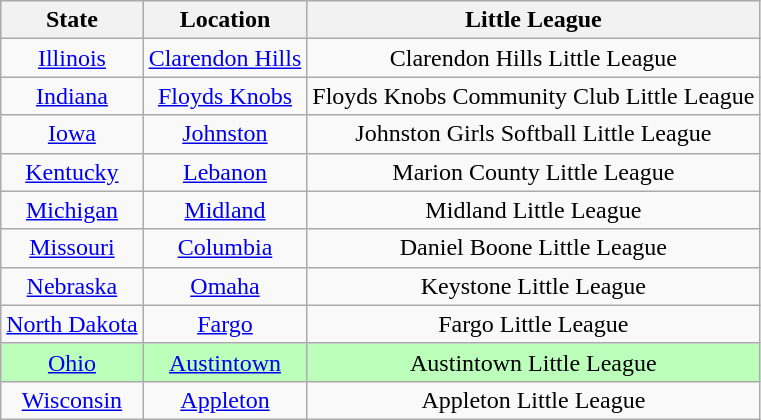<table class="wikitable">
<tr>
<th>State</th>
<th>Location</th>
<th>Little League</th>
</tr>
<tr>
<td align=center> <a href='#'>Illinois</a></td>
<td align=center><a href='#'>Clarendon Hills</a></td>
<td align=center>Clarendon Hills Little League</td>
</tr>
<tr>
<td align=center> <a href='#'>Indiana</a></td>
<td align=center><a href='#'>Floyds Knobs</a></td>
<td align=center>Floyds Knobs Community Club Little League</td>
</tr>
<tr>
<td align=center> <a href='#'>Iowa</a></td>
<td align=center><a href='#'>Johnston</a></td>
<td align=center>Johnston Girls Softball Little League</td>
</tr>
<tr>
<td align=center> <a href='#'>Kentucky</a></td>
<td align=center><a href='#'>Lebanon</a></td>
<td align=center>Marion County Little League</td>
</tr>
<tr>
<td align=center> <a href='#'>Michigan</a></td>
<td align=center><a href='#'>Midland</a></td>
<td align=center>Midland Little League</td>
</tr>
<tr>
<td align=center> <a href='#'>Missouri</a></td>
<td align=center><a href='#'>Columbia</a></td>
<td align=center>Daniel Boone Little League</td>
</tr>
<tr>
<td align=center> <a href='#'>Nebraska</a></td>
<td align=center><a href='#'>Omaha</a></td>
<td align=center>Keystone Little League</td>
</tr>
<tr>
<td align=center> <a href='#'>North Dakota</a></td>
<td align=center><a href='#'>Fargo</a></td>
<td align=center>Fargo Little League</td>
</tr>
<tr bgcolor=#bbffbb>
<td align=center> <a href='#'>Ohio</a></td>
<td align=center><a href='#'>Austintown</a></td>
<td align=center>Austintown Little League</td>
</tr>
<tr>
<td align=center> <a href='#'>Wisconsin</a></td>
<td align=center><a href='#'>Appleton</a></td>
<td align=center>Appleton Little League</td>
</tr>
</table>
